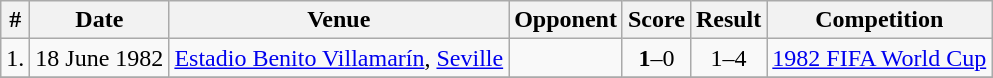<table class="wikitable">
<tr>
<th>#</th>
<th>Date</th>
<th>Venue</th>
<th>Opponent</th>
<th>Score</th>
<th>Result</th>
<th>Competition</th>
</tr>
<tr>
<td>1.</td>
<td>18 June 1982</td>
<td><a href='#'>Estadio Benito Villamarín</a>, <a href='#'>Seville</a></td>
<td></td>
<td align=center><strong>1</strong>–0</td>
<td align=center>1–4</td>
<td><a href='#'>1982 FIFA World Cup</a></td>
</tr>
<tr>
</tr>
</table>
